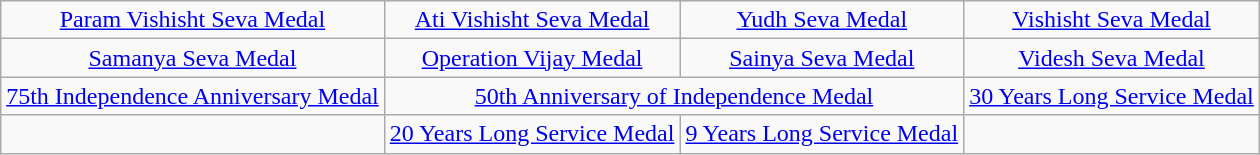<table class="wikitable" style="margin:1em auto; text-align:center;">
<tr>
<td><a href='#'>Param Vishisht Seva Medal</a></td>
<td><a href='#'>Ati Vishisht Seva Medal</a></td>
<td><a href='#'>Yudh Seva Medal</a></td>
<td><a href='#'>Vishisht Seva Medal</a></td>
</tr>
<tr>
<td><a href='#'>Samanya Seva Medal</a></td>
<td><a href='#'>Operation Vijay Medal</a></td>
<td><a href='#'>Sainya Seva Medal</a></td>
<td><a href='#'>Videsh Seva Medal</a></td>
</tr>
<tr>
<td><a href='#'>75th Independence Anniversary Medal</a></td>
<td colspan=2><a href='#'>50th Anniversary of Independence Medal</a></td>
<td><a href='#'>30 Years Long Service Medal</a></td>
</tr>
<tr>
<td></td>
<td><a href='#'>20 Years Long Service Medal</a></td>
<td><a href='#'>9 Years Long Service Medal</a></td>
<td></td>
</tr>
</table>
